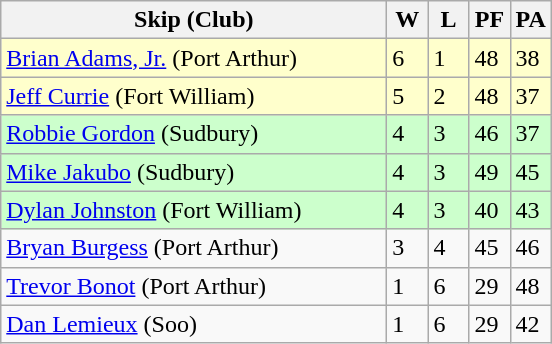<table class=wikitable>
<tr>
<th width=250>Skip (Club)</th>
<th width=20>W</th>
<th width=20>L</th>
<th width=20>PF</th>
<th width=20>PA</th>
</tr>
<tr bgcolor=#ffffcc>
<td><a href='#'>Brian Adams, Jr.</a> (Port Arthur)</td>
<td>6</td>
<td>1</td>
<td>48</td>
<td>38</td>
</tr>
<tr bgcolor=#ffffcc>
<td><a href='#'>Jeff Currie</a> (Fort William)</td>
<td>5</td>
<td>2</td>
<td>48</td>
<td>37</td>
</tr>
<tr bgcolor=#ccffcc>
<td><a href='#'>Robbie Gordon</a> (Sudbury)</td>
<td>4</td>
<td>3</td>
<td>46</td>
<td>37</td>
</tr>
<tr bgcolor=#ccffcc>
<td><a href='#'>Mike Jakubo</a> (Sudbury)</td>
<td>4</td>
<td>3</td>
<td>49</td>
<td>45</td>
</tr>
<tr bgcolor=#ccffcc>
<td><a href='#'>Dylan Johnston</a> (Fort William)</td>
<td>4</td>
<td>3</td>
<td>40</td>
<td>43</td>
</tr>
<tr>
<td><a href='#'>Bryan Burgess</a> (Port Arthur)</td>
<td>3</td>
<td>4</td>
<td>45</td>
<td>46</td>
</tr>
<tr>
<td><a href='#'>Trevor Bonot</a> (Port Arthur)</td>
<td>1</td>
<td>6</td>
<td>29</td>
<td>48</td>
</tr>
<tr>
<td><a href='#'>Dan Lemieux</a> (Soo)</td>
<td>1</td>
<td>6</td>
<td>29</td>
<td>42</td>
</tr>
</table>
